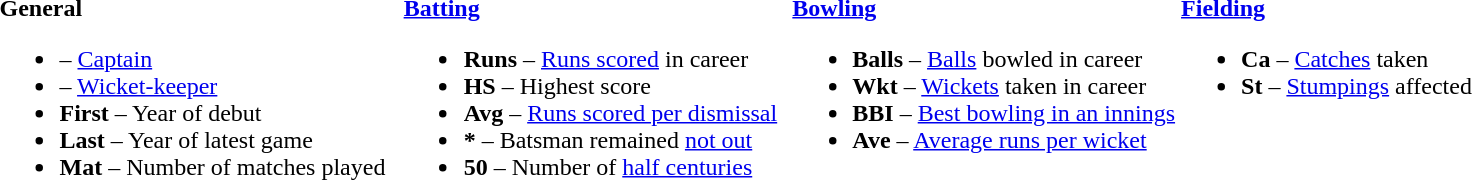<table>
<tr>
<td valign="top" style="width:26%"><br><strong>General</strong><ul><li> – <a href='#'>Captain</a></li><li> – <a href='#'>Wicket-keeper</a></li><li><strong>First</strong> – Year of debut</li><li><strong>Last</strong> – Year of latest game</li><li><strong>Mat</strong> – Number of matches played</li></ul></td>
<td valign="top" style="width:25%"><br><strong><a href='#'>Batting</a></strong><ul><li><strong>Runs</strong> – <a href='#'>Runs scored</a> in career</li><li><strong>HS</strong> – Highest score</li><li><strong>Avg</strong> – <a href='#'>Runs scored per dismissal</a></li><li><strong>*</strong> – Batsman remained <a href='#'>not out</a></li><li><strong>50</strong> – Number of <a href='#'>half centuries</a></li></ul></td>
<td valign="top" style="width:25%"><br><strong><a href='#'>Bowling</a></strong><ul><li><strong>Balls</strong> – <a href='#'>Balls</a> bowled in career</li><li><strong>Wkt</strong> – <a href='#'>Wickets</a> taken in career</li><li><strong>BBI</strong> – <a href='#'>Best bowling in an innings</a></li><li><strong>Ave</strong> – <a href='#'>Average runs per wicket</a></li></ul></td>
<td valign="top" style="width:24%"><br><strong><a href='#'>Fielding</a></strong><ul><li><strong>Ca</strong> – <a href='#'>Catches</a> taken</li><li><strong>St</strong> – <a href='#'>Stumpings</a> affected</li></ul></td>
</tr>
</table>
